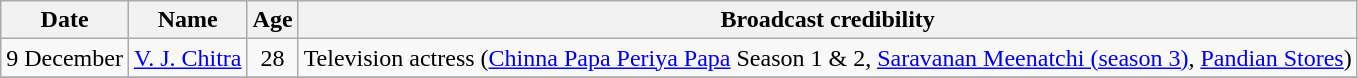<table class="wikitable sortable">
<tr>
<th>Date</th>
<th>Name</th>
<th>Age</th>
<th>Broadcast credibility</th>
</tr>
<tr>
<td>9 December</td>
<td><a href='#'>V. J. Chitra</a></td>
<td align=center>28</td>
<td>Television actress (<a href='#'>Chinna Papa Periya Papa</a> Season 1 & 2, <a href='#'>Saravanan Meenatchi (season 3)</a>, <a href='#'>Pandian Stores</a>)</td>
</tr>
<tr>
</tr>
</table>
